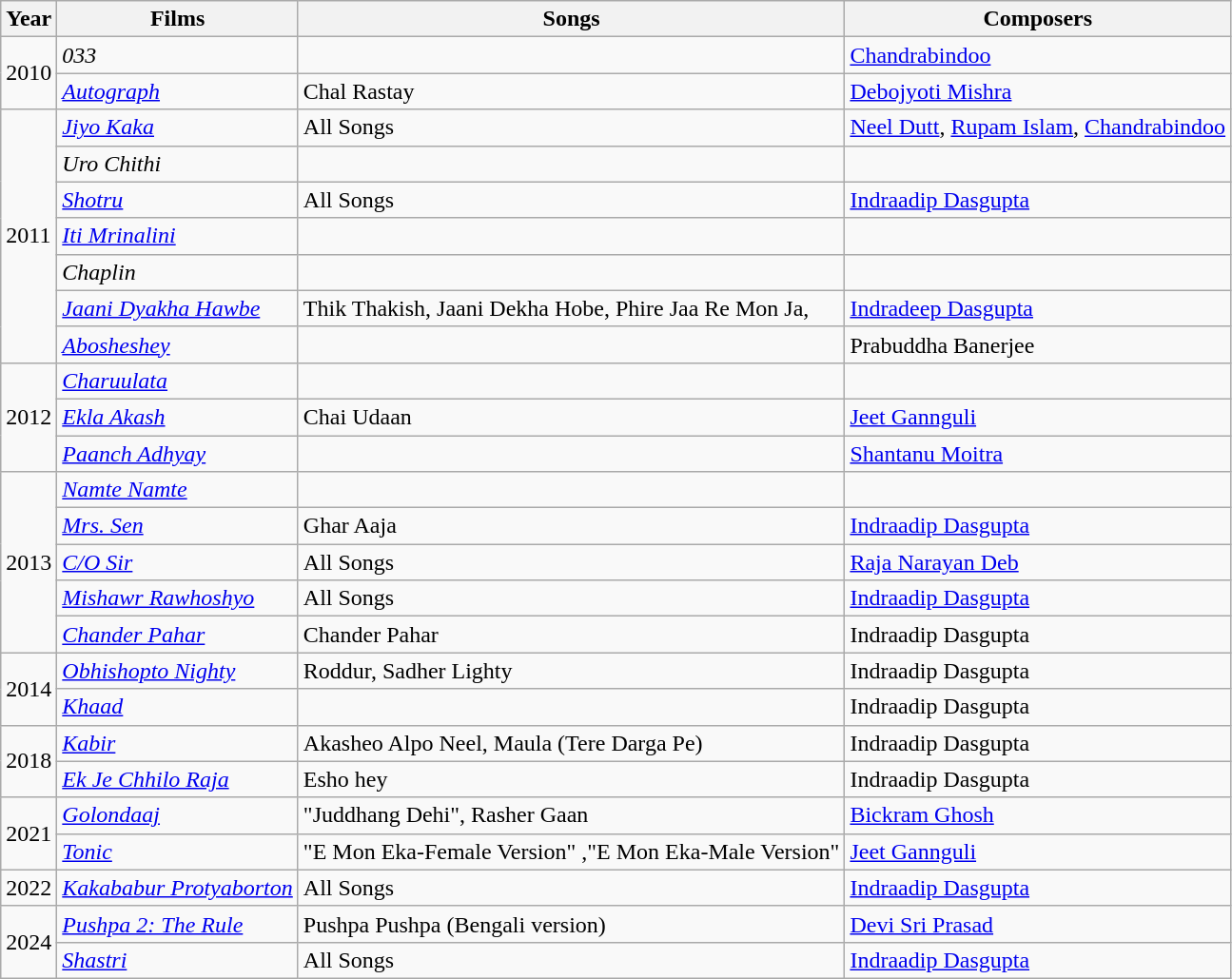<table class="wikitable sortable">
<tr>
<th>Year</th>
<th>Films</th>
<th>Songs</th>
<th>Composers</th>
</tr>
<tr>
<td rowspan="2">2010</td>
<td><em>033</em></td>
<td></td>
<td><a href='#'>Chandrabindoo</a></td>
</tr>
<tr>
<td><em><a href='#'>Autograph</a></em></td>
<td>Chal Rastay</td>
<td><a href='#'>Debojyoti Mishra</a></td>
</tr>
<tr>
<td rowspan="7">2011</td>
<td><em><a href='#'>Jiyo Kaka</a></em></td>
<td>All Songs</td>
<td><a href='#'>Neel Dutt</a>, <a href='#'>Rupam Islam</a>, <a href='#'>Chandrabindoo</a></td>
</tr>
<tr>
<td><em>Uro Chithi</em></td>
<td></td>
<td></td>
</tr>
<tr>
<td><em><a href='#'>Shotru</a></em></td>
<td>All Songs</td>
<td><a href='#'>Indraadip Dasgupta</a></td>
</tr>
<tr>
<td><em><a href='#'>Iti Mrinalini</a></em></td>
<td></td>
<td></td>
</tr>
<tr>
<td><em>Chaplin</em></td>
<td></td>
<td></td>
</tr>
<tr>
<td><em><a href='#'>Jaani Dyakha Hawbe</a></em></td>
<td>Thik Thakish, Jaani Dekha Hobe, Phire Jaa Re Mon Ja,</td>
<td><a href='#'>Indradeep Dasgupta</a></td>
</tr>
<tr>
<td><em><a href='#'>Abosheshey</a></em></td>
<td></td>
<td>Prabuddha Banerjee</td>
</tr>
<tr>
<td rowspan="3">2012</td>
<td><em><a href='#'>Charuulata</a></em></td>
<td></td>
<td></td>
</tr>
<tr>
<td><em><a href='#'>Ekla Akash</a></em></td>
<td>Chai Udaan</td>
<td><a href='#'>Jeet Gannguli</a></td>
</tr>
<tr>
<td><em><a href='#'>Paanch Adhyay</a></em></td>
<td></td>
<td><a href='#'>Shantanu Moitra</a></td>
</tr>
<tr>
<td rowspan="5">2013</td>
<td><em><a href='#'>Namte Namte</a></em></td>
<td></td>
<td></td>
</tr>
<tr>
<td><em><a href='#'>Mrs. Sen</a></em></td>
<td>Ghar Aaja</td>
<td><a href='#'>Indraadip Dasgupta</a></td>
</tr>
<tr>
<td><em><a href='#'>C/O Sir</a></em></td>
<td>All Songs</td>
<td><a href='#'>Raja Narayan Deb</a></td>
</tr>
<tr>
<td><em><a href='#'>Mishawr Rawhoshyo</a></em></td>
<td>All Songs</td>
<td><a href='#'>Indraadip Dasgupta</a></td>
</tr>
<tr>
<td><em><a href='#'>Chander Pahar</a></em></td>
<td>Chander Pahar</td>
<td>Indraadip Dasgupta</td>
</tr>
<tr>
<td rowspan="2">2014</td>
<td><em><a href='#'>Obhishopto Nighty</a></em></td>
<td>Roddur, Sadher Lighty</td>
<td>Indraadip Dasgupta</td>
</tr>
<tr>
<td><em><a href='#'>Khaad</a></em></td>
<td></td>
<td>Indraadip Dasgupta</td>
</tr>
<tr>
<td rowspan="2">2018</td>
<td><em><a href='#'>Kabir</a></em></td>
<td>Akasheo Alpo Neel, Maula (Tere Darga Pe)</td>
<td>Indraadip Dasgupta</td>
</tr>
<tr>
<td><em><a href='#'>Ek Je Chhilo Raja</a></em></td>
<td>Esho hey</td>
<td>Indraadip Dasgupta</td>
</tr>
<tr>
<td rowspan="2">2021</td>
<td><em><a href='#'>Golondaaj</a></em></td>
<td>"Juddhang Dehi", Rasher Gaan</td>
<td><a href='#'>Bickram Ghosh</a></td>
</tr>
<tr>
<td><em><a href='#'>Tonic</a></em></td>
<td>"E Mon Eka-Female Version"	,"E Mon Eka-Male Version"</td>
<td><a href='#'>Jeet Gannguli</a></td>
</tr>
<tr>
<td>2022</td>
<td><em><a href='#'>Kakababur Protyaborton</a></em></td>
<td>All Songs</td>
<td><a href='#'>Indraadip Dasgupta</a></td>
</tr>
<tr>
<td rowspan="2">2024</td>
<td><em><a href='#'>Pushpa 2: The Rule</a></em></td>
<td>Pushpa Pushpa (Bengali version)</td>
<td><a href='#'>Devi Sri Prasad</a></td>
</tr>
<tr>
<td><em><a href='#'>Shastri</a></em></td>
<td>All Songs</td>
<td><a href='#'>Indraadip Dasgupta</a></td>
</tr>
</table>
